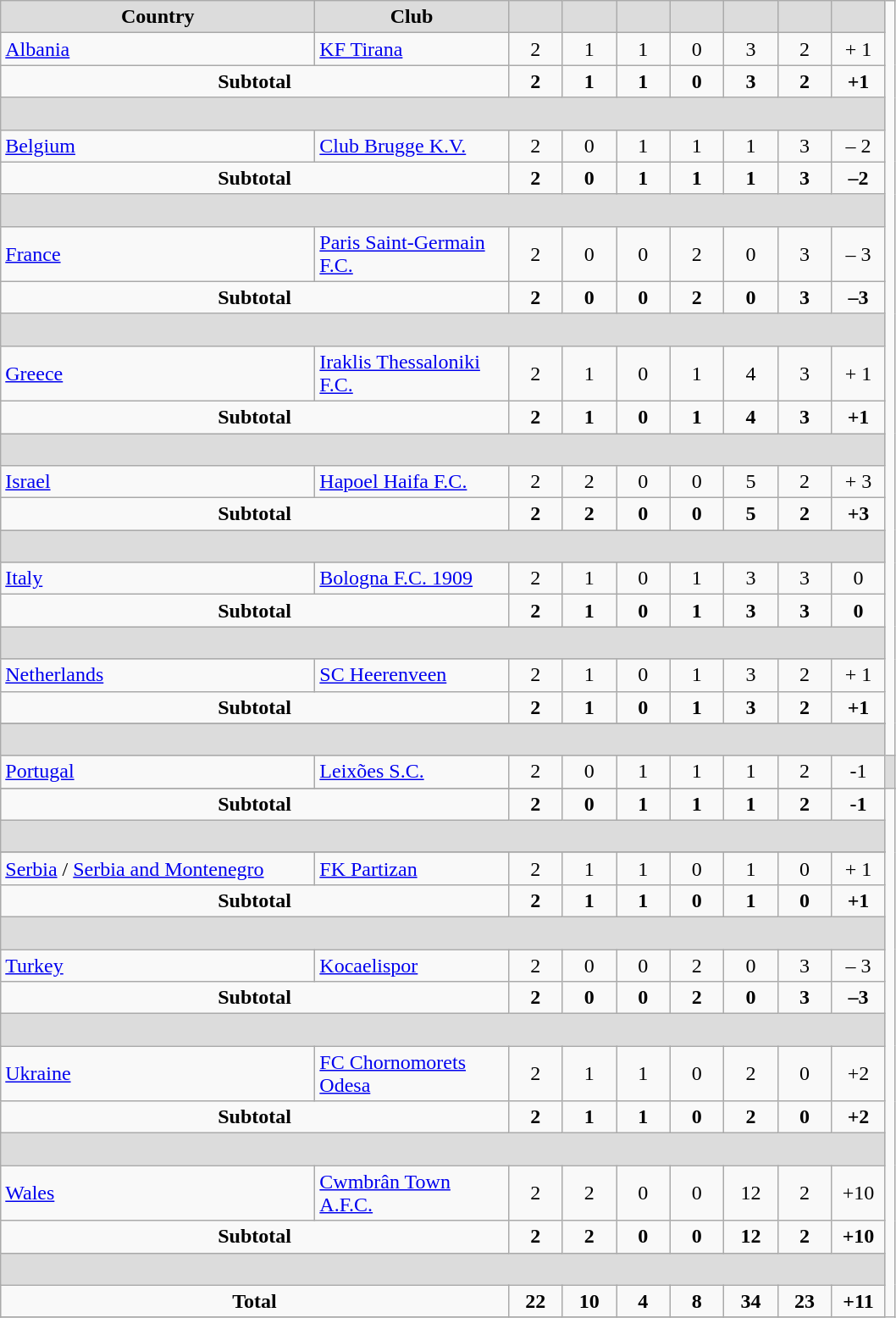<table class="wikitable" style="text-align: center;">
<tr>
<th width="240" style="background:#DCDCDC">Country</th>
<th width="145" style="background:#DCDCDC">Club</th>
<th width="35" style="background:#DCDCDC"></th>
<th width="35" style="background:#DCDCDC"></th>
<th width="35" style="background:#DCDCDC"></th>
<th width="35" style="background:#DCDCDC"></th>
<th width="35" style="background:#DCDCDC"></th>
<th width="35" style="background:#DCDCDC"></th>
<th width="35" style="background:#DCDCDC"></th>
</tr>
<tr>
<td align=left> <a href='#'>Albania</a></td>
<td align=left><a href='#'>KF Tirana</a></td>
<td>2</td>
<td>1</td>
<td>1</td>
<td>0</td>
<td>3</td>
<td>2</td>
<td>+ 1</td>
</tr>
<tr>
<td colspan=2 align-"center"><strong>Subtotal</strong></td>
<td><strong>2</strong></td>
<td><strong>1</strong></td>
<td><strong>1</strong></td>
<td><strong>0</strong></td>
<td><strong>3</strong></td>
<td><strong>2</strong></td>
<td><strong>+1</strong></td>
</tr>
<tr>
<th colspan=9 height="18" style="background:#DCDCDC"></th>
</tr>
<tr>
<td align=left> <a href='#'>Belgium</a></td>
<td align=left><a href='#'>Club Brugge K.V.</a></td>
<td>2</td>
<td>0</td>
<td>1</td>
<td>1</td>
<td>1</td>
<td>3</td>
<td>– 2</td>
</tr>
<tr>
<td colspan=2 align-"center"><strong>Subtotal</strong></td>
<td><strong>2</strong></td>
<td><strong>0</strong></td>
<td><strong>1</strong></td>
<td><strong>1</strong></td>
<td><strong>1</strong></td>
<td><strong>3</strong></td>
<td><strong>–2</strong></td>
</tr>
<tr>
<th colspan=9 height="18" style="background:#DCDCDC"></th>
</tr>
<tr>
<td align=left> <a href='#'>France</a></td>
<td align=left><a href='#'>Paris Saint-Germain F.C.</a></td>
<td>2</td>
<td>0</td>
<td>0</td>
<td>2</td>
<td>0</td>
<td>3</td>
<td>– 3</td>
</tr>
<tr>
<td colspan=2 align-"center"><strong>Subtotal</strong></td>
<td><strong>2</strong></td>
<td><strong>0</strong></td>
<td><strong>0</strong></td>
<td><strong>2</strong></td>
<td><strong>0</strong></td>
<td><strong>3</strong></td>
<td><strong>–3</strong></td>
</tr>
<tr>
<th colspan=9 height="18" style="background:#DCDCDC"></th>
</tr>
<tr>
<td align=left> <a href='#'>Greece</a></td>
<td align=left><a href='#'>Iraklis Thessaloniki F.C.</a></td>
<td>2</td>
<td>1</td>
<td>0</td>
<td>1</td>
<td>4</td>
<td>3</td>
<td>+ 1</td>
</tr>
<tr>
<td colspan=2 align-"center"><strong>Subtotal</strong></td>
<td><strong>2</strong></td>
<td><strong>1</strong></td>
<td><strong>0</strong></td>
<td><strong>1</strong></td>
<td><strong>4</strong></td>
<td><strong>3</strong></td>
<td><strong>+1</strong></td>
</tr>
<tr>
<th colspan=9 height="18" style="background:#DCDCDC"></th>
</tr>
<tr>
<td align=left> <a href='#'>Israel</a></td>
<td align=left><a href='#'>Hapoel Haifa F.C.</a></td>
<td>2</td>
<td>2</td>
<td>0</td>
<td>0</td>
<td>5</td>
<td>2</td>
<td>+ 3</td>
</tr>
<tr>
<td colspan=2 align-"center"><strong>Subtotal</strong></td>
<td><strong>2</strong></td>
<td><strong>2</strong></td>
<td><strong>0</strong></td>
<td><strong>0</strong></td>
<td><strong>5</strong></td>
<td><strong>2</strong></td>
<td><strong>+3</strong></td>
</tr>
<tr>
<th colspan=9 height="18" style="background:#DCDCDC"></th>
</tr>
<tr>
<td align=left> <a href='#'>Italy</a></td>
<td align=left><a href='#'>Bologna F.C. 1909</a></td>
<td>2</td>
<td>1</td>
<td>0</td>
<td>1</td>
<td>3</td>
<td>3</td>
<td>0</td>
</tr>
<tr>
<td colspan=2 align-"center"><strong>Subtotal</strong></td>
<td><strong>2</strong></td>
<td><strong>1</strong></td>
<td><strong>0</strong></td>
<td><strong>1</strong></td>
<td><strong>3</strong></td>
<td><strong>3</strong></td>
<td><strong>0</strong></td>
</tr>
<tr>
<th colspan=9 height="18" style="background:#DCDCDC"></th>
</tr>
<tr>
<td align=left> <a href='#'>Netherlands</a></td>
<td align=left><a href='#'>SC Heerenveen</a></td>
<td>2</td>
<td>1</td>
<td>0</td>
<td>1</td>
<td>3</td>
<td>2</td>
<td>+ 1</td>
</tr>
<tr>
<td colspan=2 align-"center"><strong>Subtotal</strong></td>
<td><strong>2</strong></td>
<td><strong>1</strong></td>
<td><strong>0</strong></td>
<td><strong>1</strong></td>
<td><strong>3</strong></td>
<td><strong>2</strong></td>
<td><strong>+1</strong></td>
</tr>
<tr>
</tr>
<tr>
<th colspan=9 height="18" style="background:#DCDCDC"></th>
</tr>
<tr>
<td align=left> <a href='#'>Portugal</a></td>
<td align=left><a href='#'>Leixões S.C.</a></td>
<td>2</td>
<td>0</td>
<td>1</td>
<td>1</td>
<td>1</td>
<td>2</td>
<td>-1</td>
<th colspan=9 height="18" style="background:#DCDCDC"></th>
</tr>
<tr>
</tr>
<tr>
<td colspan=2 align-"center"><strong>Subtotal</strong></td>
<td><strong>2</strong></td>
<td><strong>0</strong></td>
<td><strong>1</strong></td>
<td><strong>1</strong></td>
<td><strong>1</strong></td>
<td><strong>2</strong></td>
<td><strong>-1</strong></td>
</tr>
<tr>
<th colspan=9 height="18" style="background:#DCDCDC"></th>
</tr>
<tr>
</tr>
<tr>
<td align=left> <a href='#'>Serbia</a> /  <a href='#'>Serbia and Montenegro</a></td>
<td align=left><a href='#'>FK Partizan</a></td>
<td>2</td>
<td>1</td>
<td>1</td>
<td>0</td>
<td>1</td>
<td>0</td>
<td>+ 1</td>
</tr>
<tr>
<td colspan=2 align-"center"><strong>Subtotal</strong></td>
<td><strong>2</strong></td>
<td><strong>1</strong></td>
<td><strong>1</strong></td>
<td><strong>0</strong></td>
<td><strong>1</strong></td>
<td><strong>0</strong></td>
<td><strong>+1</strong></td>
</tr>
<tr>
<th colspan=9 height="18" style="background:#DCDCDC"></th>
</tr>
<tr>
<td align=left> <a href='#'>Turkey</a></td>
<td align=left><a href='#'>Kocaelispor</a></td>
<td>2</td>
<td>0</td>
<td>0</td>
<td>2</td>
<td>0</td>
<td>3</td>
<td>– 3</td>
</tr>
<tr>
<td colspan=2 align-"center"><strong>Subtotal</strong></td>
<td><strong>2</strong></td>
<td><strong>0</strong></td>
<td><strong>0</strong></td>
<td><strong>2</strong></td>
<td><strong>0</strong></td>
<td><strong>3</strong></td>
<td><strong>–3</strong></td>
</tr>
<tr>
<th colspan=9 height="18" style="background:#DCDCDC"></th>
</tr>
<tr>
<td align=left> <a href='#'>Ukraine</a></td>
<td align=left><a href='#'>FC Chornomorets Odesa</a></td>
<td>2</td>
<td>1</td>
<td>1</td>
<td>0</td>
<td>2</td>
<td>0</td>
<td>+2</td>
</tr>
<tr>
<td colspan=2 align-"center"><strong>Subtotal</strong></td>
<td><strong>2</strong></td>
<td><strong>1</strong></td>
<td><strong>1</strong></td>
<td><strong>0</strong></td>
<td><strong>2</strong></td>
<td><strong>0</strong></td>
<td><strong>+2</strong></td>
</tr>
<tr>
<th colspan=9 height="18" style="background:#DCDCDC"></th>
</tr>
<tr>
<td align=left> <a href='#'>Wales</a></td>
<td align=left><a href='#'>Cwmbrân Town A.F.C.</a></td>
<td>2</td>
<td>2</td>
<td>0</td>
<td>0</td>
<td>12</td>
<td>2</td>
<td>+10</td>
</tr>
<tr>
<td colspan=2 align-"center"><strong>Subtotal</strong></td>
<td><strong>2</strong></td>
<td><strong>2</strong></td>
<td><strong>0</strong></td>
<td><strong>0</strong></td>
<td><strong>12</strong></td>
<td><strong>2</strong></td>
<td><strong>+10</strong></td>
</tr>
<tr>
<th colspan=9 height="18" style="background:#DCDCDC"></th>
</tr>
<tr>
<td colspan=2 align-"center"><strong>Total</strong></td>
<td><strong>22</strong></td>
<td><strong>10</strong></td>
<td><strong>4</strong></td>
<td><strong>8</strong></td>
<td><strong>34</strong></td>
<td><strong>23</strong></td>
<td><strong>+11</strong></td>
</tr>
<tr>
</tr>
</table>
